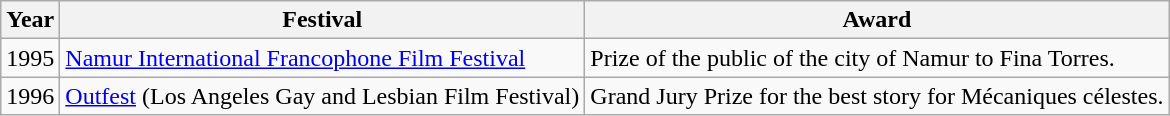<table class="wikitable">
<tr>
<th>Year</th>
<th>Festival</th>
<th>Award</th>
</tr>
<tr>
<td>1995</td>
<td><a href='#'>Namur International Francophone Film Festival</a></td>
<td>Prize of the public of the city of Namur to Fina Torres.</td>
</tr>
<tr>
<td>1996</td>
<td><a href='#'>Outfest</a> (Los Angeles Gay and Lesbian Film Festival)</td>
<td>Grand Jury Prize for the best story for Mécaniques célestes.</td>
</tr>
</table>
